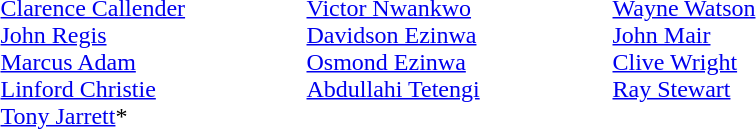<table>
<tr>
<td width=200 valign=top><em></em><br><a href='#'>Clarence Callender</a><br><a href='#'>John Regis</a><br><a href='#'>Marcus Adam</a><br><a href='#'>Linford Christie</a><br><a href='#'>Tony Jarrett</a>*</td>
<td width=200 valign=top><em></em><br><a href='#'>Victor Nwankwo</a><br><a href='#'>Davidson Ezinwa</a><br><a href='#'>Osmond Ezinwa</a><br><a href='#'>Abdullahi Tetengi</a></td>
<td width=200 valign=top><em></em><br><a href='#'>Wayne Watson</a><br><a href='#'>John Mair</a><br><a href='#'>Clive Wright</a><br><a href='#'>Ray Stewart</a></td>
</tr>
</table>
